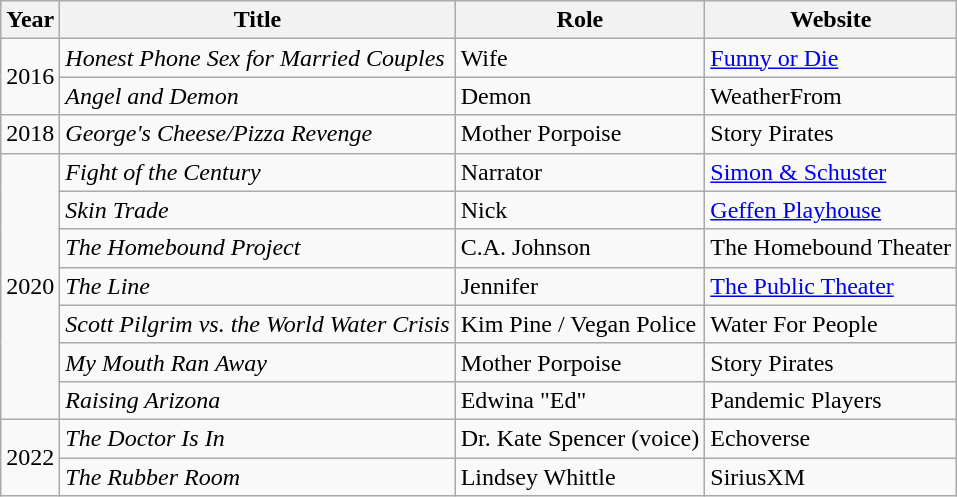<table class="wikitable sortable">
<tr>
<th>Year</th>
<th>Title</th>
<th>Role</th>
<th>Website</th>
</tr>
<tr>
<td rowspan="2">2016</td>
<td><em>Honest Phone Sex for Married Couples</em></td>
<td>Wife</td>
<td><a href='#'>Funny or Die</a></td>
</tr>
<tr>
<td><em>Angel and Demon</em></td>
<td>Demon</td>
<td>WeatherFrom</td>
</tr>
<tr>
<td>2018</td>
<td><em>George's Cheese/Pizza Revenge</em></td>
<td>Mother Porpoise</td>
<td>Story Pirates</td>
</tr>
<tr>
<td rowspan="7">2020</td>
<td><em>Fight of the Century</em></td>
<td>Narrator</td>
<td><a href='#'>Simon & Schuster</a></td>
</tr>
<tr>
<td><em>Skin Trade</em></td>
<td>Nick</td>
<td><a href='#'>Geffen Playhouse</a></td>
</tr>
<tr>
<td data-sort-value="Homebound Project, The"><em>The Homebound Project</em></td>
<td>C.A. Johnson</td>
<td>The Homebound Theater</td>
</tr>
<tr>
<td data-sort-value="Line, The"><em>The Line</em></td>
<td>Jennifer</td>
<td><a href='#'>The Public Theater</a></td>
</tr>
<tr>
<td><em>Scott Pilgrim vs. the World Water Crisis</em></td>
<td>Kim Pine / Vegan Police</td>
<td>Water For People</td>
</tr>
<tr>
<td><em>My Mouth Ran Away</em></td>
<td>Mother Porpoise</td>
<td>Story Pirates</td>
</tr>
<tr>
<td><em>Raising Arizona</em></td>
<td>Edwina "Ed"</td>
<td>Pandemic Players</td>
</tr>
<tr>
<td rowspan="2">2022</td>
<td data-sort-value="Doctor Is In, The"><em>The Doctor Is In</em></td>
<td>Dr. Kate Spencer (voice)</td>
<td>Echoverse</td>
</tr>
<tr>
<td data-sort-value="Rubber Room, The"><em>The Rubber Room</em></td>
<td>Lindsey Whittle</td>
<td>SiriusXM</td>
</tr>
</table>
